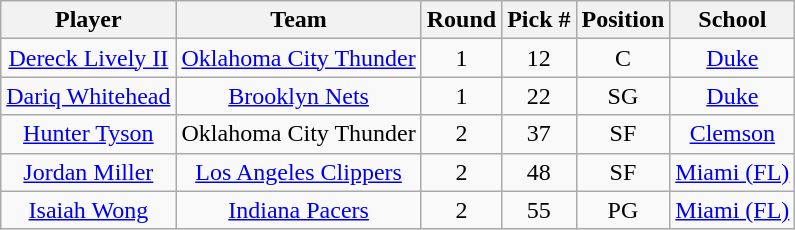<table class="wikitable" style="text-align:center;">
<tr>
<th>Player</th>
<th>Team</th>
<th>Round</th>
<th>Pick #</th>
<th>Position</th>
<th>School</th>
</tr>
<tr>
<td><a href='#'>Dereck Lively II</a></td>
<td><a href='#'>Oklahoma City Thunder</a></td>
<td>1</td>
<td>12</td>
<td>C</td>
<td><a href='#'>Duke</a></td>
</tr>
<tr>
<td><a href='#'>Dariq Whitehead</a></td>
<td><a href='#'>Brooklyn Nets</a></td>
<td>1</td>
<td>22</td>
<td>SG</td>
<td><a href='#'>Duke</a></td>
</tr>
<tr>
<td><a href='#'>Hunter Tyson</a></td>
<td>Oklahoma City Thunder</td>
<td>2</td>
<td>37</td>
<td>SF</td>
<td><a href='#'>Clemson</a></td>
</tr>
<tr>
<td><a href='#'>Jordan Miller</a></td>
<td><a href='#'>Los Angeles Clippers</a></td>
<td>2</td>
<td>48</td>
<td>SF</td>
<td><a href='#'>Miami (FL)</a></td>
</tr>
<tr>
<td><a href='#'>Isaiah Wong</a></td>
<td><a href='#'>Indiana Pacers</a></td>
<td>2</td>
<td>55</td>
<td>PG</td>
<td><a href='#'>Miami (FL)</a></td>
</tr>
</table>
